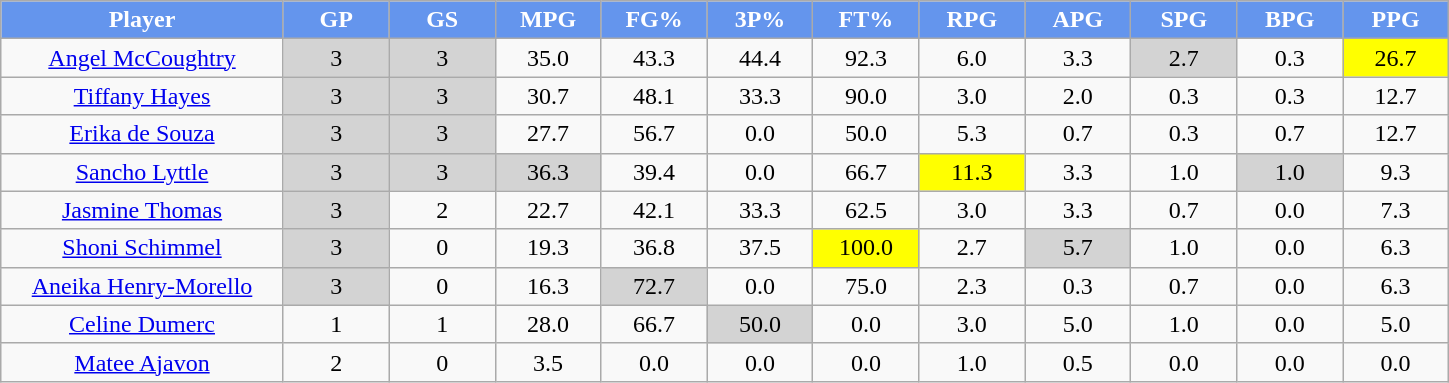<table class="wikitable sortable" style="text-align:center;">
<tr>
<th style="background:#6495ED;color:white;" width="16%">Player</th>
<th style="background:#6495ED;color:white;" width="6%">GP</th>
<th style="background:#6495ED;color:white;" width="6%">GS</th>
<th style="background:#6495ED;color:white;" width="6%">MPG</th>
<th style="background:#6495ED;color:white;" width="6%">FG%</th>
<th style="background:#6495ED;color:white;" width="6%">3P%</th>
<th style="background:#6495ED;color:white;" width="6%">FT%</th>
<th style="background:#6495ED;color:white;" width="6%">RPG</th>
<th style="background:#6495ED;color:white;" width="6%">APG</th>
<th style="background:#6495ED;color:white;" width="6%">SPG</th>
<th style="background:#6495ED;color:white;" width="6%">BPG</th>
<th style="background:#6495ED;color:white;" width="6%">PPG</th>
</tr>
<tr>
<td><a href='#'>Angel McCoughtry</a></td>
<td style="background:#D3D3D3;">3</td>
<td style="background:#D3D3D3;">3</td>
<td>35.0</td>
<td>43.3</td>
<td>44.4</td>
<td>92.3</td>
<td>6.0</td>
<td>3.3</td>
<td style="background:#D3D3D3;">2.7</td>
<td>0.3</td>
<td style="background:yellow;">26.7</td>
</tr>
<tr>
<td><a href='#'>Tiffany Hayes</a></td>
<td style="background:#D3D3D3;">3</td>
<td style="background:#D3D3D3;">3</td>
<td>30.7</td>
<td>48.1</td>
<td>33.3</td>
<td>90.0</td>
<td>3.0</td>
<td>2.0</td>
<td>0.3</td>
<td>0.3</td>
<td>12.7</td>
</tr>
<tr>
<td><a href='#'>Erika de Souza</a></td>
<td style="background:#D3D3D3;">3</td>
<td style="background:#D3D3D3;">3</td>
<td>27.7</td>
<td>56.7</td>
<td>0.0</td>
<td>50.0</td>
<td>5.3</td>
<td>0.7</td>
<td>0.3</td>
<td>0.7</td>
<td>12.7</td>
</tr>
<tr>
<td><a href='#'>Sancho Lyttle</a></td>
<td style="background:#D3D3D3;">3</td>
<td style="background:#D3D3D3;">3</td>
<td style="background:#D3D3D3;">36.3</td>
<td>39.4</td>
<td>0.0</td>
<td>66.7</td>
<td style="background:yellow;">11.3</td>
<td>3.3</td>
<td>1.0</td>
<td style="background:#D3D3D3;">1.0</td>
<td>9.3</td>
</tr>
<tr>
<td><a href='#'>Jasmine Thomas</a></td>
<td style="background:#D3D3D3;">3</td>
<td>2</td>
<td>22.7</td>
<td>42.1</td>
<td>33.3</td>
<td>62.5</td>
<td>3.0</td>
<td>3.3</td>
<td>0.7</td>
<td>0.0</td>
<td>7.3</td>
</tr>
<tr>
<td><a href='#'>Shoni Schimmel</a></td>
<td style="background:#D3D3D3;">3</td>
<td>0</td>
<td>19.3</td>
<td>36.8</td>
<td>37.5</td>
<td style="background:yellow;">100.0</td>
<td>2.7</td>
<td style="background:#D3D3D3;">5.7</td>
<td>1.0</td>
<td>0.0</td>
<td>6.3</td>
</tr>
<tr>
<td><a href='#'>Aneika Henry-Morello</a></td>
<td style="background:#D3D3D3;">3</td>
<td>0</td>
<td>16.3</td>
<td style="background:#D3D3D3;">72.7</td>
<td>0.0</td>
<td>75.0</td>
<td>2.3</td>
<td>0.3</td>
<td>0.7</td>
<td>0.0</td>
<td>6.3</td>
</tr>
<tr>
<td><a href='#'>Celine Dumerc</a></td>
<td>1</td>
<td>1</td>
<td>28.0</td>
<td>66.7</td>
<td style="background:#D3D3D3;">50.0</td>
<td>0.0</td>
<td>3.0</td>
<td>5.0</td>
<td>1.0</td>
<td>0.0</td>
<td>5.0</td>
</tr>
<tr>
<td><a href='#'>Matee Ajavon</a></td>
<td>2</td>
<td>0</td>
<td>3.5</td>
<td>0.0</td>
<td>0.0</td>
<td>0.0</td>
<td>1.0</td>
<td>0.5</td>
<td>0.0</td>
<td>0.0</td>
<td>0.0</td>
</tr>
</table>
